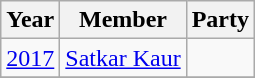<table class="wikitable sortable">
<tr>
<th>Year</th>
<th>Member</th>
<th colspan="2">Party</th>
</tr>
<tr>
<td><a href='#'>2017</a></td>
<td><a href='#'>Satkar Kaur</a></td>
<td></td>
</tr>
<tr>
</tr>
</table>
